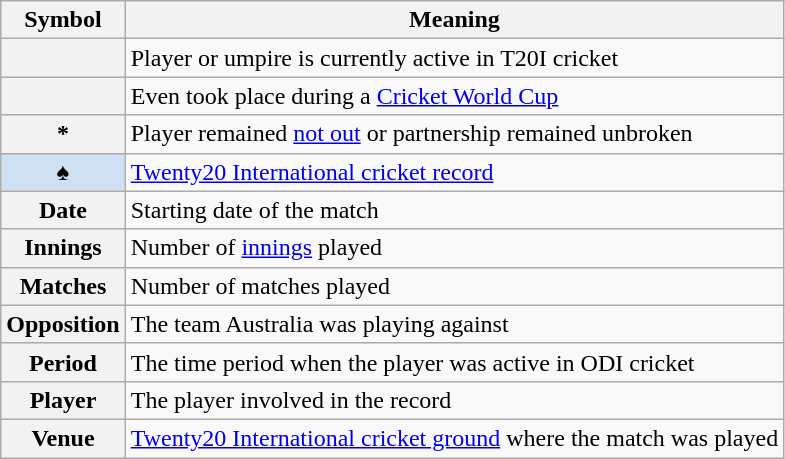<table class="wikitable plainrowheaders">
<tr>
<th scope=col>Symbol</th>
<th scope=col>Meaning</th>
</tr>
<tr>
<th scope=row></th>
<td>Player or umpire is currently active in T20I cricket</td>
</tr>
<tr>
<th scope=row></th>
<td>Even took place during a <a href='#'>Cricket World Cup</a></td>
</tr>
<tr>
<th scope=row>*</th>
<td>Player remained <a href='#'>not out</a> or partnership remained unbroken</td>
</tr>
<tr>
<th scope=row style=background:#cee0f2;>♠</th>
<td><a href='#'>Twenty20 International cricket record</a></td>
</tr>
<tr>
<th scope=row>Date</th>
<td>Starting date of the match</td>
</tr>
<tr>
<th scope=row>Innings</th>
<td>Number of <a href='#'>innings</a> played</td>
</tr>
<tr>
<th scope=row>Matches</th>
<td>Number of matches played</td>
</tr>
<tr>
<th scope=row>Opposition</th>
<td>The team Australia was playing against</td>
</tr>
<tr>
<th scope=row>Period</th>
<td>The time period when the player was active in ODI cricket</td>
</tr>
<tr>
<th scope=row>Player</th>
<td>The player involved in the record</td>
</tr>
<tr>
<th scope=row>Venue</th>
<td><a href='#'>Twenty20 International cricket ground</a> where the match was played</td>
</tr>
</table>
